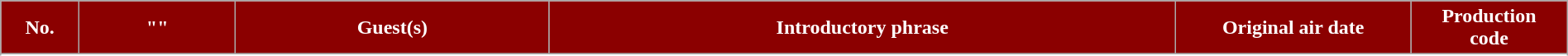<table class="wikitable plainrowheaders" style="width:100%; margin:auto;">
<tr>
<th style="background-color: #8B0000; color:#ffffff" width=5%><abbr>No.</abbr></th>
<th style="background-color: #8B0000; color:#ffffff" width=10%>"<a href='#'></a>"</th>
<th style="background-color: #8B0000; color:#ffffff" width=20%>Guest(s)</th>
<th style="background-color: #8B0000; color:#ffffff" width=40%>Introductory phrase</th>
<th style="background-color: #8B0000; color:#ffffff" width=15%>Original air date</th>
<th style="background-color: #8B0000; color:#ffffff" width=10%>Production <br> code</th>
</tr>
<tr>
</tr>
<tr>
</tr>
<tr>
</tr>
<tr>
</tr>
<tr>
</tr>
<tr>
</tr>
<tr>
</tr>
<tr>
</tr>
<tr>
</tr>
<tr>
</tr>
<tr>
</tr>
<tr>
</tr>
</table>
